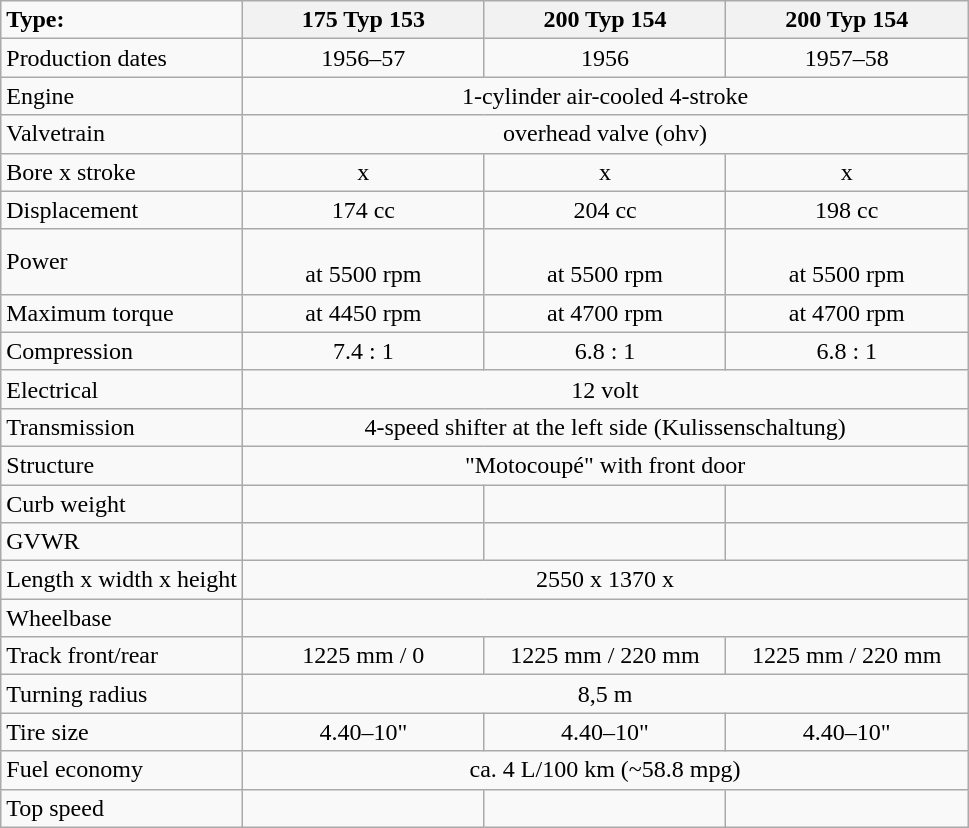<table class="wikitable">
<tr>
<td style="width:25%;"><strong>Type:</strong></td>
<th style="width:25%;">175 Typ 153</th>
<th style="width:25%;">200 Typ 154</th>
<th style="width:25%;">200 Typ 154</th>
</tr>
<tr>
<td>Production dates</td>
<td style="text-align:center;">1956–57</td>
<td style="text-align:center;">1956</td>
<td style="text-align:center;">1957–58</td>
</tr>
<tr>
<td>Engine</td>
<td colspan="4" style="text-align:center;">1-cylinder air-cooled 4-stroke</td>
</tr>
<tr>
<td>Valvetrain</td>
<td colspan="4" style="text-align:center;">overhead valve (ohv)</td>
</tr>
<tr>
<td>Bore x stroke</td>
<td style="text-align:center;"> x </td>
<td style="text-align:center;"> x </td>
<td style="text-align:center;"> x </td>
</tr>
<tr>
<td>Displacement</td>
<td style="text-align:center;">174 cc</td>
<td style="text-align:center;">204 cc</td>
<td style="text-align:center;">198 cc</td>
</tr>
<tr>
<td>Power</td>
<td style="text-align:center;"><br>at 5500 rpm</td>
<td style="text-align:center;"><br>at 5500 rpm</td>
<td style="text-align:center;"><br>at 5500 rpm</td>
</tr>
<tr>
<td>Maximum torque</td>
<td style="text-align:center;"> at 4450 rpm</td>
<td style="text-align:center;"> at 4700 rpm</td>
<td style="text-align:center;"> at 4700 rpm</td>
</tr>
<tr>
<td>Compression</td>
<td style="text-align:center;">7.4 : 1</td>
<td style="text-align:center;">6.8 : 1</td>
<td style="text-align:center;">6.8 : 1</td>
</tr>
<tr>
<td>Electrical</td>
<td colspan="4" style="text-align:center;">12 volt</td>
</tr>
<tr>
<td>Transmission</td>
<td colspan="4" style="text-align:center;">4-speed shifter at the left side (Kulissenschaltung)</td>
</tr>
<tr>
<td>Structure</td>
<td colspan="4" style="text-align:center;">"Motocoupé" with front door</td>
</tr>
<tr>
<td>Curb weight</td>
<td style="text-align:center;"></td>
<td style="text-align:center;"></td>
<td style="text-align:center;"></td>
</tr>
<tr>
<td>GVWR</td>
<td style="text-align:center;"></td>
<td style="text-align:center;"></td>
<td style="text-align:center;"></td>
</tr>
<tr>
<td>Length x width x height</td>
<td colspan="4" style="text-align:center;">2550 x 1370 x </td>
</tr>
<tr>
<td>Wheelbase</td>
<td colspan="4" style="text-align:center;"></td>
</tr>
<tr>
<td>Track front/rear</td>
<td style="text-align:center;">1225 mm / 0</td>
<td style="text-align:center;">1225 mm / 220 mm</td>
<td style="text-align:center;">1225 mm / 220 mm</td>
</tr>
<tr>
<td>Turning radius</td>
<td colspan="4" style="text-align:center;">8,5 m</td>
</tr>
<tr>
<td>Tire size</td>
<td style="text-align:center;">4.40–10"</td>
<td style="text-align:center;">4.40–10"</td>
<td style="text-align:center;">4.40–10"</td>
</tr>
<tr>
<td>Fuel economy</td>
<td colspan="4" style="text-align:center;">ca. 4 L/100 km (~58.8 mpg)</td>
</tr>
<tr>
<td>Top speed</td>
<td style="text-align:center;"></td>
<td style="text-align:center;"></td>
<td style="text-align:center;"></td>
</tr>
</table>
